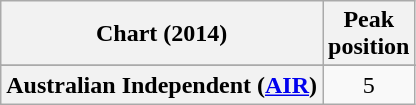<table class="wikitable plainrowheaders" style="text-align:center">
<tr>
<th scope="col">Chart (2014)</th>
<th scope="col">Peak<br>position</th>
</tr>
<tr>
</tr>
<tr>
<th scope="row">Australian Independent (<a href='#'>AIR</a>)</th>
<td>5</td>
</tr>
</table>
